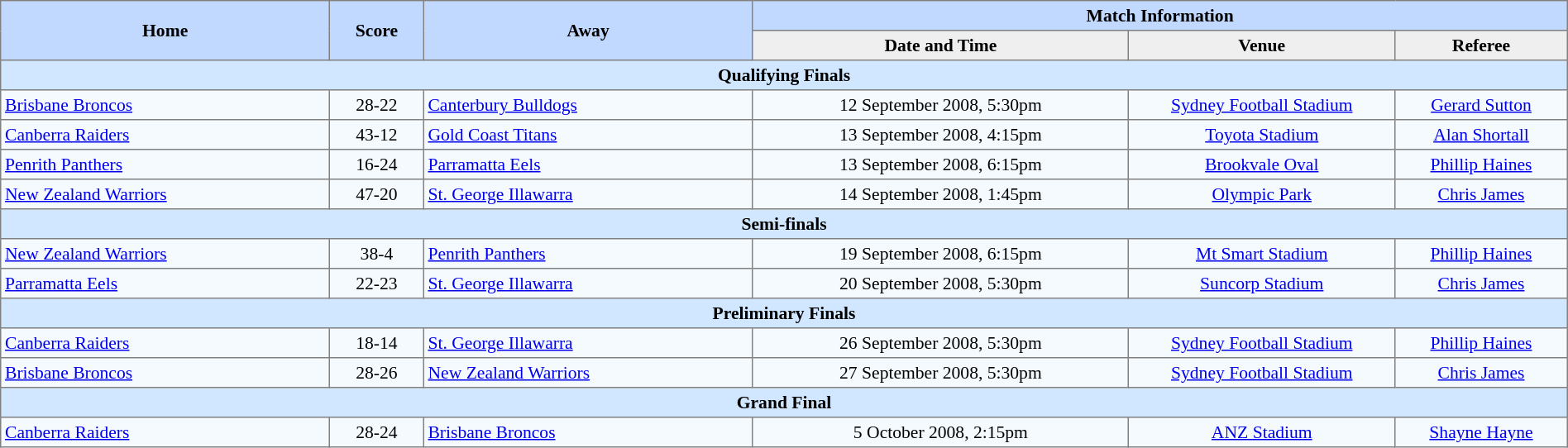<table border=1 style="border-collapse:collapse; font-size:90%; text-align:center;" cellpadding=3 cellspacing=0 width=100%>
<tr bgcolor=#C1D8FF>
<th rowspan=2 width=21%>Home</th>
<th rowspan=2 width=6%>Score</th>
<th rowspan=2 width=21%>Away</th>
<th colspan=3>Match Information</th>
</tr>
<tr bgcolor=#EFEFEF>
<th width=24%>Date and Time</th>
<th width=17%>Venue</th>
<th width=11%>Referee</th>
</tr>
<tr bgcolor="#D0E7FF">
<td colspan=6><strong>Qualifying Finals</strong></td>
</tr>
<tr bgcolor=#F5FAFF>
<td align=left> <a href='#'>Brisbane Broncos</a></td>
<td>28-22</td>
<td align=left> <a href='#'>Canterbury Bulldogs</a></td>
<td>12 September 2008, 5:30pm</td>
<td><a href='#'>Sydney Football Stadium</a></td>
<td><a href='#'>Gerard Sutton</a></td>
</tr>
<tr bgcolor=#F5FAFF>
<td align=left> <a href='#'>Canberra Raiders</a></td>
<td>43-12</td>
<td align=left> <a href='#'>Gold Coast Titans</a></td>
<td>13 September 2008, 4:15pm</td>
<td><a href='#'>Toyota Stadium</a></td>
<td><a href='#'>Alan Shortall</a></td>
</tr>
<tr bgcolor=#F5FAFF>
<td align=left> <a href='#'>Penrith Panthers</a></td>
<td>16-24</td>
<td align=left> <a href='#'>Parramatta Eels</a></td>
<td>13 September 2008, 6:15pm</td>
<td><a href='#'>Brookvale Oval</a></td>
<td><a href='#'>Phillip Haines</a></td>
</tr>
<tr bgcolor=#F5FAFF>
<td align=left> <a href='#'>New Zealand Warriors</a></td>
<td>47-20</td>
<td align=left> <a href='#'>St. George Illawarra</a></td>
<td>14 September 2008, 1:45pm</td>
<td><a href='#'>Olympic Park</a></td>
<td><a href='#'>Chris James</a></td>
</tr>
<tr bgcolor="#D0E7FF">
<td colspan=6><strong>Semi-finals</strong></td>
</tr>
<tr bgcolor=#F5FAFF>
<td align=left> <a href='#'>New Zealand Warriors</a></td>
<td>38-4</td>
<td align=left> <a href='#'>Penrith Panthers</a></td>
<td>19 September 2008, 6:15pm</td>
<td><a href='#'>Mt Smart Stadium</a></td>
<td><a href='#'>Phillip Haines</a></td>
</tr>
<tr bgcolor=#F5FAFF>
<td align=left> <a href='#'>Parramatta Eels</a></td>
<td>22-23</td>
<td align=left> <a href='#'>St. George Illawarra</a></td>
<td>20 September 2008, 5:30pm</td>
<td><a href='#'>Suncorp Stadium</a></td>
<td><a href='#'>Chris James</a></td>
</tr>
<tr bgcolor="#D0E7FF">
<td colspan=6><strong>Preliminary Finals</strong></td>
</tr>
<tr bgcolor=#F5FAFF>
<td align=left> <a href='#'>Canberra Raiders</a></td>
<td>18-14</td>
<td align=left> <a href='#'>St. George Illawarra</a></td>
<td>26 September 2008, 5:30pm</td>
<td><a href='#'>Sydney Football Stadium</a></td>
<td><a href='#'>Phillip Haines</a></td>
</tr>
<tr bgcolor=#F5FAFF>
<td align=left> <a href='#'>Brisbane Broncos</a></td>
<td>28-26</td>
<td align=left> <a href='#'>New Zealand Warriors</a></td>
<td>27 September 2008, 5:30pm</td>
<td><a href='#'>Sydney Football Stadium</a></td>
<td><a href='#'>Chris James</a></td>
</tr>
<tr bgcolor="#D0E7FF">
<td colspan=6><strong>Grand Final</strong></td>
</tr>
<tr bgcolor=#F5FAFF>
<td align=left> <a href='#'>Canberra Raiders</a></td>
<td>28-24</td>
<td align=left> <a href='#'>Brisbane Broncos</a></td>
<td>5 October 2008, 2:15pm</td>
<td><a href='#'>ANZ Stadium</a></td>
<td><a href='#'>Shayne Hayne</a></td>
</tr>
</table>
